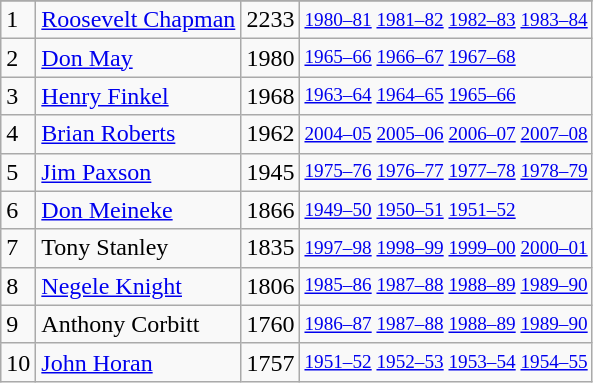<table class="wikitable">
<tr>
</tr>
<tr>
<td>1</td>
<td><a href='#'>Roosevelt Chapman</a></td>
<td>2233</td>
<td style="font-size:80%;"><a href='#'>1980–81</a> <a href='#'>1981–82</a> <a href='#'>1982–83</a> <a href='#'>1983–84</a></td>
</tr>
<tr>
<td>2</td>
<td><a href='#'>Don May</a></td>
<td>1980</td>
<td style="font-size:80%;"><a href='#'>1965–66</a> <a href='#'>1966–67</a> <a href='#'>1967–68</a></td>
</tr>
<tr>
<td>3</td>
<td><a href='#'>Henry Finkel</a></td>
<td>1968</td>
<td style="font-size:80%;"><a href='#'>1963–64</a> <a href='#'>1964–65</a> <a href='#'>1965–66</a></td>
</tr>
<tr>
<td>4</td>
<td><a href='#'>Brian Roberts</a></td>
<td>1962</td>
<td style="font-size:80%;"><a href='#'>2004–05</a> <a href='#'>2005–06</a> <a href='#'>2006–07</a> <a href='#'>2007–08</a></td>
</tr>
<tr>
<td>5</td>
<td><a href='#'>Jim Paxson</a></td>
<td>1945</td>
<td style="font-size:80%;"><a href='#'>1975–76</a> <a href='#'>1976–77</a> <a href='#'>1977–78</a> <a href='#'>1978–79</a></td>
</tr>
<tr>
<td>6</td>
<td><a href='#'>Don Meineke</a></td>
<td>1866</td>
<td style="font-size:80%;"><a href='#'>1949–50</a> <a href='#'>1950–51</a> <a href='#'>1951–52</a></td>
</tr>
<tr>
<td>7</td>
<td>Tony Stanley</td>
<td>1835</td>
<td style="font-size:80%;"><a href='#'>1997–98</a> <a href='#'>1998–99</a> <a href='#'>1999–00</a> <a href='#'>2000–01</a></td>
</tr>
<tr>
<td>8</td>
<td><a href='#'>Negele Knight</a></td>
<td>1806</td>
<td style="font-size:80%;"><a href='#'>1985–86</a> <a href='#'>1987–88</a> <a href='#'>1988–89</a> <a href='#'>1989–90</a></td>
</tr>
<tr>
<td>9</td>
<td>Anthony Corbitt</td>
<td>1760</td>
<td style="font-size:80%;"><a href='#'>1986–87</a> <a href='#'>1987–88</a> <a href='#'>1988–89</a> <a href='#'>1989–90</a></td>
</tr>
<tr>
<td>10</td>
<td><a href='#'>John Horan</a></td>
<td>1757</td>
<td style="font-size:80%;"><a href='#'>1951–52</a> <a href='#'>1952–53</a> <a href='#'>1953–54</a> <a href='#'>1954–55</a></td>
</tr>
</table>
